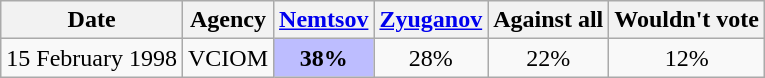<table class=wikitable style=text-align:center>
<tr>
<th>Date</th>
<th>Agency</th>
<th><a href='#'>Nemtsov</a></th>
<th><a href='#'>Zyuganov</a></th>
<th>Against all</th>
<th>Wouldn't vote</th>
</tr>
<tr>
<td>15 February 1998</td>
<td>VCIOM</td>
<td style="background:#bdbdff"><strong>38%</strong></td>
<td>28%</td>
<td>22%</td>
<td>12%</td>
</tr>
</table>
